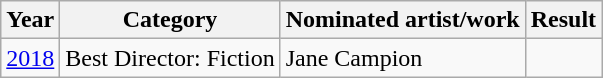<table class="wikitable" style="table-layout: fixed; margin-right:0">
<tr>
<th scope="col">Year</th>
<th scope="col">Category</th>
<th scope="col">Nominated artist/work</th>
<th scope="col">Result</th>
</tr>
<tr>
<td><a href='#'>2018</a></td>
<td>Best Director: Fiction</td>
<td>Jane Campion</td>
<td></td>
</tr>
</table>
